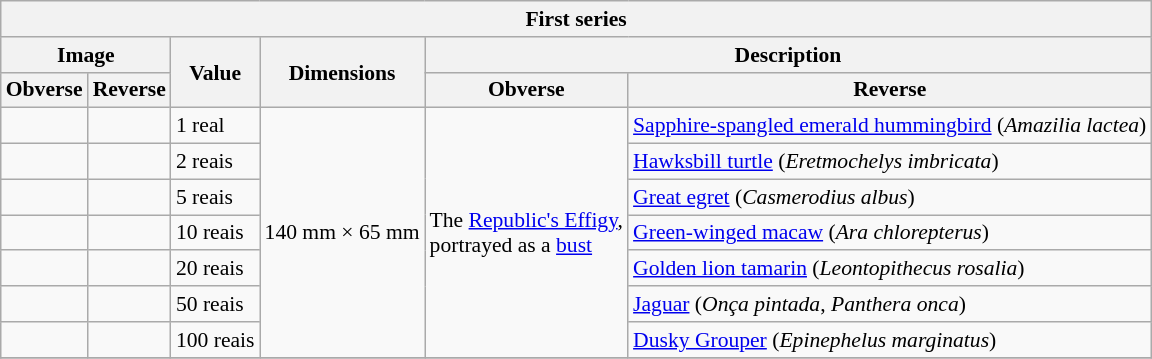<table class="wikitable mw-collapsible" style="font-size: 90%">
<tr>
<th colspan="7">First series</th>
</tr>
<tr>
<th colspan="2">Image</th>
<th rowspan="2">Value</th>
<th rowspan="2">Dimensions</th>
<th colspan="2">Description</th>
</tr>
<tr>
<th>Obverse</th>
<th>Reverse</th>
<th>Obverse</th>
<th>Reverse</th>
</tr>
<tr>
<td></td>
<td></td>
<td>1 real</td>
<td rowspan="7">140 mm × 65 mm</td>
<td rowspan="7">The <a href='#'>Republic's Effigy</a>,<br> portrayed as a <a href='#'>bust</a></td>
<td><a href='#'>Sapphire-spangled emerald hummingbird</a> (<em>Amazilia lactea</em>)</td>
</tr>
<tr>
<td></td>
<td></td>
<td>2 reais</td>
<td><a href='#'>Hawksbill turtle</a> (<em>Eretmochelys imbricata</em>)</td>
</tr>
<tr>
<td></td>
<td></td>
<td>5 reais</td>
<td><a href='#'>Great egret</a> (<em>Casmerodius albus</em>)</td>
</tr>
<tr>
<td></td>
<td></td>
<td>10 reais</td>
<td><a href='#'>Green-winged macaw</a> (<em>Ara chlorepterus</em>)</td>
</tr>
<tr>
<td></td>
<td></td>
<td>20 reais</td>
<td><a href='#'>Golden lion tamarin</a> (<em>Leontopithecus rosalia</em>)</td>
</tr>
<tr>
<td></td>
<td></td>
<td>50 reais</td>
<td><a href='#'>Jaguar</a> (<em>Onça pintada</em>, <em>Panthera onca</em>)</td>
</tr>
<tr>
<td></td>
<td></td>
<td>100 reais</td>
<td><a href='#'>Dusky Grouper</a> (<em>Epinephelus marginatus</em>)</td>
</tr>
<tr>
</tr>
</table>
